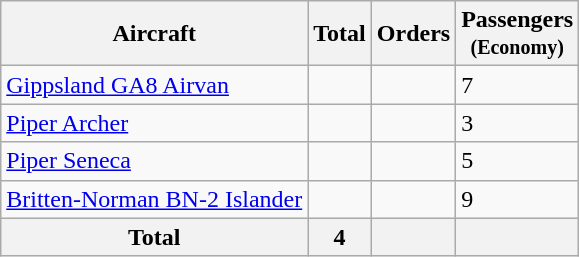<table class="wikitable">
<tr>
<th>Aircraft</th>
<th>Total</th>
<th>Orders</th>
<th>Passengers <br> <small>(Economy)</small></th>
</tr>
<tr>
<td><a href='#'>Gippsland GA8 Airvan</a></td>
<td></td>
<td></td>
<td>7</td>
</tr>
<tr>
<td><a href='#'>Piper Archer</a></td>
<td></td>
<td></td>
<td>3</td>
</tr>
<tr>
<td><a href='#'>Piper Seneca</a></td>
<td></td>
<td></td>
<td>5</td>
</tr>
<tr>
<td><a href='#'>Britten-Norman BN-2 Islander</a></td>
<td></td>
<td></td>
<td>9</td>
</tr>
<tr>
<th>Total</th>
<th>4</th>
<th></th>
<th></th>
</tr>
</table>
